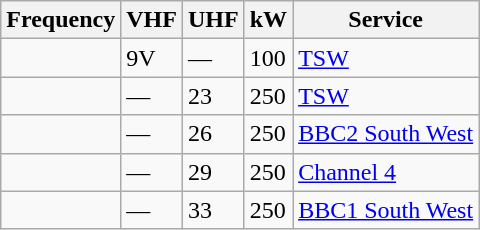<table class="wikitable sortable">
<tr>
<th>Frequency</th>
<th>VHF</th>
<th>UHF</th>
<th>kW</th>
<th>Service</th>
</tr>
<tr>
<td></td>
<td>9V</td>
<td>—</td>
<td>100</td>
<td><a href='#'>TSW</a></td>
</tr>
<tr>
<td></td>
<td>—</td>
<td>23</td>
<td>250</td>
<td><a href='#'>TSW</a></td>
</tr>
<tr>
<td></td>
<td>—</td>
<td>26</td>
<td>250</td>
<td><a href='#'>BBC2 South West</a></td>
</tr>
<tr>
<td></td>
<td>—</td>
<td>29</td>
<td>250</td>
<td><a href='#'>Channel 4</a></td>
</tr>
<tr>
<td></td>
<td>—</td>
<td>33</td>
<td>250</td>
<td><a href='#'>BBC1 South West</a></td>
</tr>
</table>
